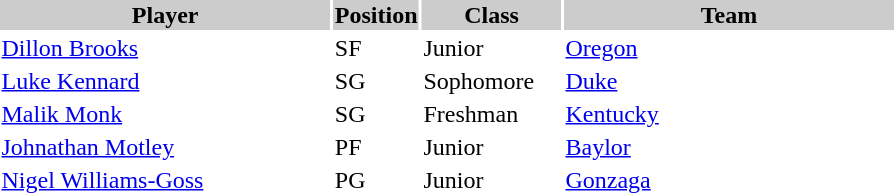<table style="width:600px" "border:'1' 'solid' 'gray' ">
<tr>
<th style="background:#ccc; width:40%;">Player</th>
<th style="background:#ccc; width:4%;">Position</th>
<th style="background:#ccc; width:16%;">Class</th>
<th style="background:#ccc; width:40%;">Team</th>
</tr>
<tr>
<td><a href='#'>Dillon Brooks</a></td>
<td>SF</td>
<td>Junior</td>
<td><a href='#'>Oregon</a></td>
</tr>
<tr>
<td><a href='#'>Luke Kennard</a></td>
<td>SG</td>
<td>Sophomore</td>
<td><a href='#'>Duke</a></td>
</tr>
<tr>
<td><a href='#'>Malik Monk</a></td>
<td>SG</td>
<td>Freshman</td>
<td><a href='#'>Kentucky</a></td>
</tr>
<tr>
<td><a href='#'>Johnathan Motley</a></td>
<td>PF</td>
<td>Junior</td>
<td><a href='#'>Baylor</a></td>
</tr>
<tr>
<td><a href='#'>Nigel Williams-Goss</a></td>
<td>PG</td>
<td>Junior</td>
<td><a href='#'>Gonzaga</a></td>
</tr>
</table>
